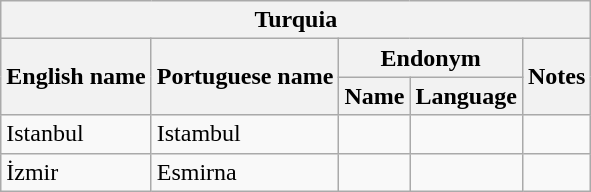<table class="wikitable sortable">
<tr>
<th colspan="5"> Turquia</th>
</tr>
<tr>
<th rowspan="2">English name</th>
<th rowspan="2">Portuguese name</th>
<th colspan="2">Endonym</th>
<th rowspan="2">Notes</th>
</tr>
<tr>
<th>Name</th>
<th>Language</th>
</tr>
<tr>
<td>Istanbul</td>
<td>Istambul</td>
<td></td>
<td></td>
<td></td>
</tr>
<tr>
<td>İzmir</td>
<td>Esmirna</td>
<td></td>
<td></td>
<td></td>
</tr>
</table>
